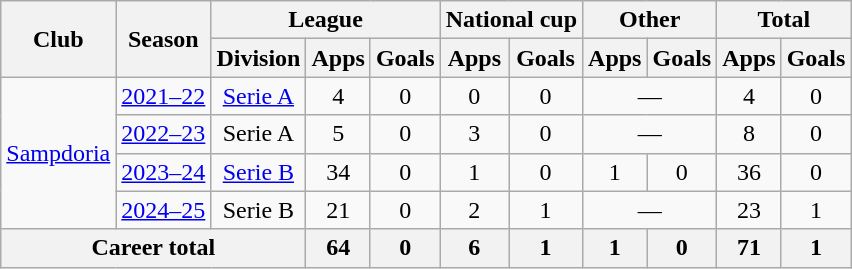<table class="wikitable" style="text-align:center">
<tr>
<th rowspan="2">Club</th>
<th rowspan="2">Season</th>
<th colspan="3">League</th>
<th colspan="2">National cup</th>
<th colspan="2">Other</th>
<th colspan="2">Total</th>
</tr>
<tr>
<th>Division</th>
<th>Apps</th>
<th>Goals</th>
<th>Apps</th>
<th>Goals</th>
<th>Apps</th>
<th>Goals</th>
<th>Apps</th>
<th>Goals</th>
</tr>
<tr>
<td rowspan="4"><a href='#'>Sampdoria</a></td>
<td><a href='#'>2021–22</a></td>
<td><a href='#'>Serie A</a></td>
<td>4</td>
<td>0</td>
<td>0</td>
<td>0</td>
<td colspan="2">—</td>
<td>4</td>
<td>0</td>
</tr>
<tr>
<td><a href='#'>2022–23</a></td>
<td>Serie A</td>
<td>5</td>
<td>0</td>
<td>3</td>
<td>0</td>
<td colspan="2">—</td>
<td>8</td>
<td>0</td>
</tr>
<tr>
<td><a href='#'>2023–24</a></td>
<td><a href='#'>Serie B</a></td>
<td>34</td>
<td>0</td>
<td>1</td>
<td>0</td>
<td>1</td>
<td>0</td>
<td>36</td>
<td>0</td>
</tr>
<tr>
<td><a href='#'>2024–25</a></td>
<td>Serie B</td>
<td>21</td>
<td>0</td>
<td>2</td>
<td>1</td>
<td colspan="2">—</td>
<td>23</td>
<td>1</td>
</tr>
<tr>
<th colspan="3">Career total</th>
<th>64</th>
<th>0</th>
<th>6</th>
<th>1</th>
<th>1</th>
<th>0</th>
<th>71</th>
<th>1</th>
</tr>
</table>
